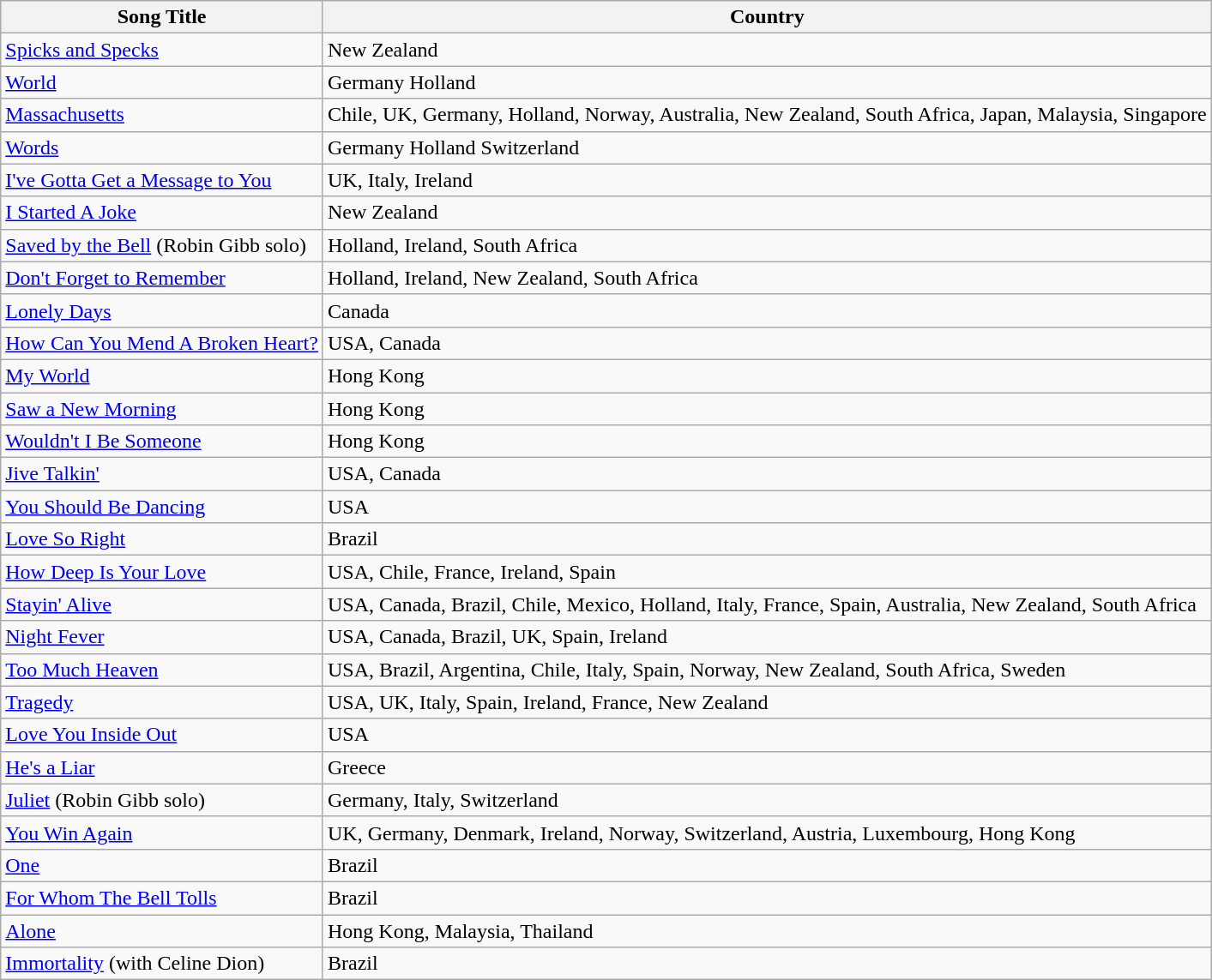<table class="wikitable">
<tr>
<th>Song Title</th>
<th>Country</th>
</tr>
<tr>
<td><a href='#'>Spicks and Specks</a></td>
<td>New Zealand</td>
</tr>
<tr>
<td><a href='#'>World</a></td>
<td>Germany Holland</td>
</tr>
<tr>
<td><a href='#'>Massachusetts</a></td>
<td>Chile, UK, Germany, Holland, Norway, Australia, New Zealand, South Africa, Japan, Malaysia, Singapore</td>
</tr>
<tr>
<td><a href='#'>Words</a></td>
<td>Germany Holland Switzerland</td>
</tr>
<tr>
<td><a href='#'>I've Gotta Get a Message to You</a></td>
<td>UK, Italy, Ireland</td>
</tr>
<tr>
<td><a href='#'>I Started A Joke</a></td>
<td>New Zealand</td>
</tr>
<tr>
<td><a href='#'>Saved by the Bell</a> (Robin Gibb solo)</td>
<td>Holland, Ireland, South Africa</td>
</tr>
<tr>
<td><a href='#'>Don't Forget to Remember</a></td>
<td>Holland, Ireland, New Zealand, South Africa</td>
</tr>
<tr>
<td><a href='#'>Lonely Days</a></td>
<td>Canada</td>
</tr>
<tr>
<td><a href='#'>How Can You Mend A Broken Heart?</a></td>
<td>USA, Canada</td>
</tr>
<tr>
<td><a href='#'>My World</a></td>
<td>Hong Kong</td>
</tr>
<tr>
<td><a href='#'>Saw a New Morning</a></td>
<td>Hong Kong</td>
</tr>
<tr>
<td><a href='#'>Wouldn't I Be Someone</a></td>
<td>Hong Kong</td>
</tr>
<tr>
<td><a href='#'>Jive Talkin'</a></td>
<td>USA, Canada</td>
</tr>
<tr>
<td><a href='#'>You Should Be Dancing</a></td>
<td>USA</td>
</tr>
<tr>
<td><a href='#'>Love So Right</a></td>
<td>Brazil</td>
</tr>
<tr>
<td><a href='#'>How Deep Is Your Love</a></td>
<td>USA, Chile, France, Ireland, Spain</td>
</tr>
<tr>
<td><a href='#'>Stayin' Alive</a></td>
<td>USA, Canada, Brazil, Chile, Mexico, Holland, Italy, France, Spain, Australia, New Zealand, South Africa</td>
</tr>
<tr>
<td><a href='#'>Night Fever</a></td>
<td>USA, Canada, Brazil, UK, Spain, Ireland</td>
</tr>
<tr>
<td><a href='#'>Too Much Heaven</a></td>
<td>USA, Brazil, Argentina, Chile, Italy, Spain, Norway, New Zealand, South Africa, Sweden</td>
</tr>
<tr>
<td><a href='#'>Tragedy</a></td>
<td>USA, UK, Italy, Spain, Ireland, France, New Zealand</td>
</tr>
<tr>
<td><a href='#'>Love You Inside Out</a></td>
<td>USA</td>
</tr>
<tr>
<td><a href='#'>He's a Liar</a></td>
<td>Greece</td>
</tr>
<tr>
<td><a href='#'>Juliet</a> (Robin Gibb solo)</td>
<td>Germany, Italy, Switzerland</td>
</tr>
<tr>
<td><a href='#'>You Win Again</a></td>
<td>UK, Germany, Denmark, Ireland, Norway, Switzerland, Austria, Luxembourg, Hong Kong</td>
</tr>
<tr>
<td><a href='#'>One</a></td>
<td>Brazil</td>
</tr>
<tr>
<td><a href='#'>For Whom The Bell Tolls</a></td>
<td>Brazil</td>
</tr>
<tr>
<td><a href='#'>Alone</a></td>
<td>Hong Kong, Malaysia, Thailand</td>
</tr>
<tr>
<td><a href='#'>Immortality</a> (with Celine Dion)</td>
<td>Brazil</td>
</tr>
</table>
